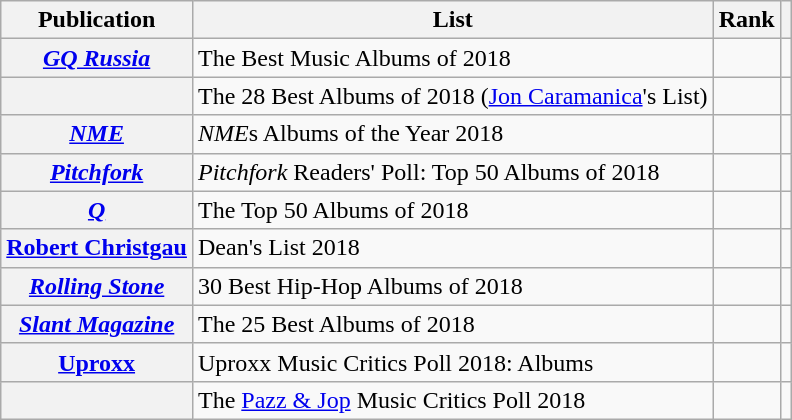<table class="wikitable sortable plainrowheaders" style="border:none; margin:0;">
<tr>
<th scope="col">Publication</th>
<th scope="col" class="unsortable">List</th>
<th scope="col" data-sort-type="number">Rank</th>
<th scope="col" class="unsortable"></th>
</tr>
<tr>
<th scope="row"><em><a href='#'>GQ Russia</a></em></th>
<td>The Best Music Albums of 2018</td>
<td></td>
<td></td>
</tr>
<tr>
<th scope="row"></th>
<td>The 28 Best Albums of 2018 (<a href='#'>Jon Caramanica</a>'s List)</td>
<td></td>
<td></td>
</tr>
<tr>
<th scope="row"><em><a href='#'>NME</a></em></th>
<td><em>NME</em>s Albums of the Year 2018</td>
<td></td>
<td></td>
</tr>
<tr>
<th scope="row"><em><a href='#'>Pitchfork</a></em></th>
<td><em>Pitchfork</em> Readers' Poll: Top 50 Albums of 2018</td>
<td></td>
<td></td>
</tr>
<tr>
<th scope="row"><em><a href='#'>Q</a></em></th>
<td>The Top 50 Albums of 2018</td>
<td></td>
<td></td>
</tr>
<tr>
<th scope="row"><a href='#'>Robert Christgau</a></th>
<td>Dean's List 2018</td>
<td></td>
<td></td>
</tr>
<tr>
<th scope="row"><em><a href='#'>Rolling Stone</a></em></th>
<td>30 Best Hip-Hop Albums of 2018</td>
<td></td>
<td></td>
</tr>
<tr>
<th scope="row"><em><a href='#'>Slant Magazine</a></em></th>
<td>The 25 Best Albums of 2018</td>
<td></td>
<td></td>
</tr>
<tr>
<th scope="row"><a href='#'>Uproxx</a></th>
<td>Uproxx Music Critics Poll 2018: Albums</td>
<td></td>
<td></td>
</tr>
<tr>
<th scope="row"></th>
<td>The <a href='#'>Pazz & Jop</a> Music Critics Poll 2018</td>
<td></td>
<td></td>
</tr>
</table>
